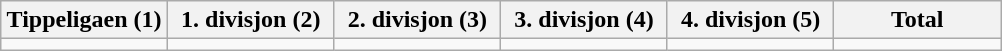<table class="wikitable">
<tr>
<th width="16.6%">Tippeligaen (1)</th>
<th width="16.6%">1. divisjon (2)</th>
<th width="16.6%">2. divisjon (3)</th>
<th width="16.6%">3. divisjon (4)</th>
<th width="16.6%">4. divisjon (5)</th>
<th width="16.6%">Total</th>
</tr>
<tr>
<td></td>
<td></td>
<td></td>
<td></td>
<td></td>
<td></td>
</tr>
</table>
